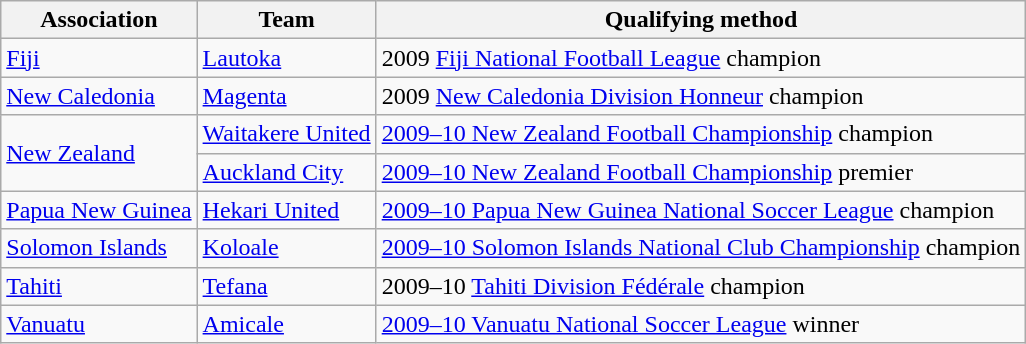<table class="wikitable">
<tr>
<th>Association</th>
<th>Team</th>
<th>Qualifying method</th>
</tr>
<tr>
<td> <a href='#'>Fiji</a></td>
<td><a href='#'>Lautoka</a></td>
<td>2009 <a href='#'>Fiji National Football League</a> champion</td>
</tr>
<tr>
<td> <a href='#'>New Caledonia</a></td>
<td><a href='#'>Magenta</a></td>
<td>2009 <a href='#'>New Caledonia Division Honneur</a> champion</td>
</tr>
<tr>
<td rowspan=2> <a href='#'>New Zealand</a></td>
<td><a href='#'>Waitakere United</a></td>
<td><a href='#'>2009–10 New Zealand Football Championship</a> champion</td>
</tr>
<tr>
<td><a href='#'>Auckland City</a></td>
<td><a href='#'>2009–10 New Zealand Football Championship</a> premier</td>
</tr>
<tr>
<td> <a href='#'>Papua New Guinea</a></td>
<td><a href='#'>Hekari United</a></td>
<td><a href='#'>2009–10 Papua New Guinea National Soccer League</a> champion</td>
</tr>
<tr>
<td> <a href='#'>Solomon Islands</a></td>
<td><a href='#'>Koloale</a></td>
<td><a href='#'>2009–10 Solomon Islands National Club Championship</a> champion</td>
</tr>
<tr>
<td> <a href='#'>Tahiti</a></td>
<td><a href='#'>Tefana</a></td>
<td>2009–10 <a href='#'>Tahiti Division Fédérale</a> champion</td>
</tr>
<tr>
<td> <a href='#'>Vanuatu</a></td>
<td><a href='#'>Amicale</a></td>
<td><a href='#'>2009–10 Vanuatu National Soccer League</a> winner</td>
</tr>
</table>
